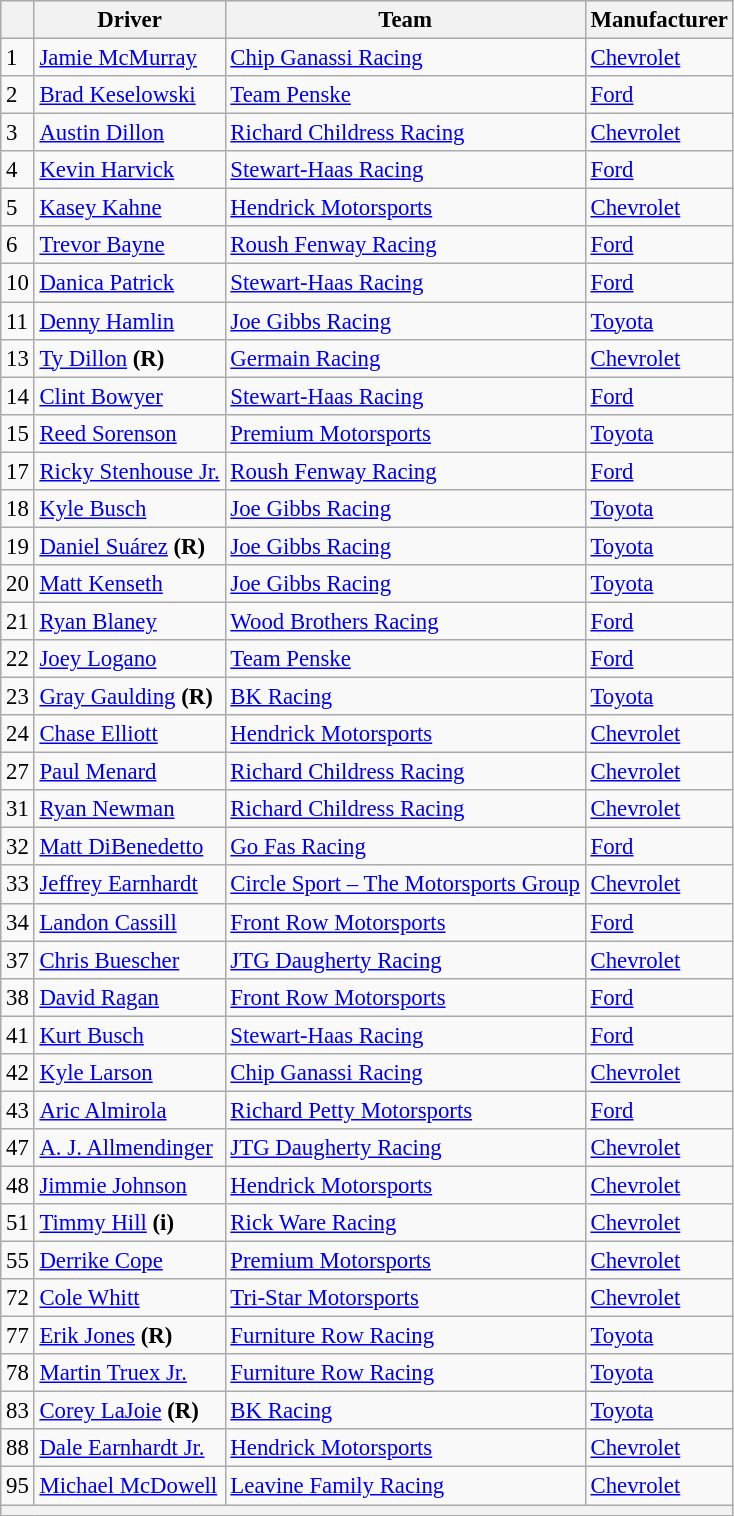<table class="wikitable" style="font-size:95%">
<tr>
<th></th>
<th>Driver</th>
<th>Team</th>
<th>Manufacturer</th>
</tr>
<tr>
<td>1</td>
<td><a href='#'>Jamie McMurray</a></td>
<td><a href='#'>Chip Ganassi Racing</a></td>
<td><a href='#'>Chevrolet</a></td>
</tr>
<tr>
<td>2</td>
<td><a href='#'>Brad Keselowski</a></td>
<td><a href='#'>Team Penske</a></td>
<td><a href='#'>Ford</a></td>
</tr>
<tr>
<td>3</td>
<td><a href='#'>Austin Dillon</a></td>
<td><a href='#'>Richard Childress Racing</a></td>
<td><a href='#'>Chevrolet</a></td>
</tr>
<tr>
<td>4</td>
<td><a href='#'>Kevin Harvick</a></td>
<td><a href='#'>Stewart-Haas Racing</a></td>
<td><a href='#'>Ford</a></td>
</tr>
<tr>
<td>5</td>
<td><a href='#'>Kasey Kahne</a></td>
<td><a href='#'>Hendrick Motorsports</a></td>
<td><a href='#'>Chevrolet</a></td>
</tr>
<tr>
<td>6</td>
<td><a href='#'>Trevor Bayne</a></td>
<td><a href='#'>Roush Fenway Racing</a></td>
<td><a href='#'>Ford</a></td>
</tr>
<tr>
<td>10</td>
<td><a href='#'>Danica Patrick</a></td>
<td><a href='#'>Stewart-Haas Racing</a></td>
<td><a href='#'>Ford</a></td>
</tr>
<tr>
<td>11</td>
<td><a href='#'>Denny Hamlin</a></td>
<td><a href='#'>Joe Gibbs Racing</a></td>
<td><a href='#'>Toyota</a></td>
</tr>
<tr>
<td>13</td>
<td><a href='#'>Ty Dillon</a> <strong>(R)</strong></td>
<td><a href='#'>Germain Racing</a></td>
<td><a href='#'>Chevrolet</a></td>
</tr>
<tr>
<td>14</td>
<td><a href='#'>Clint Bowyer</a></td>
<td><a href='#'>Stewart-Haas Racing</a></td>
<td><a href='#'>Ford</a></td>
</tr>
<tr>
<td>15</td>
<td><a href='#'>Reed Sorenson</a></td>
<td><a href='#'>Premium Motorsports</a></td>
<td><a href='#'>Toyota</a></td>
</tr>
<tr>
<td>17</td>
<td><a href='#'>Ricky Stenhouse Jr.</a></td>
<td><a href='#'>Roush Fenway Racing</a></td>
<td><a href='#'>Ford</a></td>
</tr>
<tr>
<td>18</td>
<td><a href='#'>Kyle Busch</a></td>
<td><a href='#'>Joe Gibbs Racing</a></td>
<td><a href='#'>Toyota</a></td>
</tr>
<tr>
<td>19</td>
<td><a href='#'>Daniel Suárez</a> <strong>(R)</strong></td>
<td><a href='#'>Joe Gibbs Racing</a></td>
<td><a href='#'>Toyota</a></td>
</tr>
<tr>
<td>20</td>
<td><a href='#'>Matt Kenseth</a></td>
<td><a href='#'>Joe Gibbs Racing</a></td>
<td><a href='#'>Toyota</a></td>
</tr>
<tr>
<td>21</td>
<td><a href='#'>Ryan Blaney</a></td>
<td><a href='#'>Wood Brothers Racing</a></td>
<td><a href='#'>Ford</a></td>
</tr>
<tr>
<td>22</td>
<td><a href='#'>Joey Logano</a></td>
<td><a href='#'>Team Penske</a></td>
<td><a href='#'>Ford</a></td>
</tr>
<tr>
<td>23</td>
<td><a href='#'>Gray Gaulding</a> <strong>(R)</strong></td>
<td><a href='#'>BK Racing</a></td>
<td><a href='#'>Toyota</a></td>
</tr>
<tr>
<td>24</td>
<td><a href='#'>Chase Elliott</a></td>
<td><a href='#'>Hendrick Motorsports</a></td>
<td><a href='#'>Chevrolet</a></td>
</tr>
<tr>
<td>27</td>
<td><a href='#'>Paul Menard</a></td>
<td><a href='#'>Richard Childress Racing</a></td>
<td><a href='#'>Chevrolet</a></td>
</tr>
<tr>
<td>31</td>
<td><a href='#'>Ryan Newman</a></td>
<td><a href='#'>Richard Childress Racing</a></td>
<td><a href='#'>Chevrolet</a></td>
</tr>
<tr>
<td>32</td>
<td><a href='#'>Matt DiBenedetto</a></td>
<td><a href='#'>Go Fas Racing</a></td>
<td><a href='#'>Ford</a></td>
</tr>
<tr>
<td>33</td>
<td><a href='#'>Jeffrey Earnhardt</a></td>
<td><a href='#'>Circle Sport – The Motorsports Group</a></td>
<td><a href='#'>Chevrolet</a></td>
</tr>
<tr>
<td>34</td>
<td><a href='#'>Landon Cassill</a></td>
<td><a href='#'>Front Row Motorsports</a></td>
<td><a href='#'>Ford</a></td>
</tr>
<tr>
<td>37</td>
<td><a href='#'>Chris Buescher</a></td>
<td><a href='#'>JTG Daugherty Racing</a></td>
<td><a href='#'>Chevrolet</a></td>
</tr>
<tr>
<td>38</td>
<td><a href='#'>David Ragan</a></td>
<td><a href='#'>Front Row Motorsports</a></td>
<td><a href='#'>Ford</a></td>
</tr>
<tr>
<td>41</td>
<td><a href='#'>Kurt Busch</a></td>
<td><a href='#'>Stewart-Haas Racing</a></td>
<td><a href='#'>Ford</a></td>
</tr>
<tr>
<td>42</td>
<td><a href='#'>Kyle Larson</a></td>
<td><a href='#'>Chip Ganassi Racing</a></td>
<td><a href='#'>Chevrolet</a></td>
</tr>
<tr>
<td>43</td>
<td><a href='#'>Aric Almirola</a></td>
<td><a href='#'>Richard Petty Motorsports</a></td>
<td><a href='#'>Ford</a></td>
</tr>
<tr>
<td>47</td>
<td><a href='#'>A. J. Allmendinger</a></td>
<td><a href='#'>JTG Daugherty Racing</a></td>
<td><a href='#'>Chevrolet</a></td>
</tr>
<tr>
<td>48</td>
<td><a href='#'>Jimmie Johnson</a></td>
<td><a href='#'>Hendrick Motorsports</a></td>
<td><a href='#'>Chevrolet</a></td>
</tr>
<tr>
<td>51</td>
<td><a href='#'>Timmy Hill</a> <strong>(i)</strong></td>
<td><a href='#'>Rick Ware Racing</a></td>
<td><a href='#'>Chevrolet</a></td>
</tr>
<tr>
<td>55</td>
<td><a href='#'>Derrike Cope</a></td>
<td><a href='#'>Premium Motorsports</a></td>
<td><a href='#'>Chevrolet</a></td>
</tr>
<tr>
<td>72</td>
<td><a href='#'>Cole Whitt</a></td>
<td><a href='#'>Tri-Star Motorsports</a></td>
<td><a href='#'>Chevrolet</a></td>
</tr>
<tr>
<td>77</td>
<td><a href='#'>Erik Jones</a> <strong>(R)</strong></td>
<td><a href='#'>Furniture Row Racing</a></td>
<td><a href='#'>Toyota</a></td>
</tr>
<tr>
<td>78</td>
<td><a href='#'>Martin Truex Jr.</a></td>
<td><a href='#'>Furniture Row Racing</a></td>
<td><a href='#'>Toyota</a></td>
</tr>
<tr>
<td>83</td>
<td><a href='#'>Corey LaJoie</a> <strong>(R)</strong></td>
<td><a href='#'>BK Racing</a></td>
<td><a href='#'>Toyota</a></td>
</tr>
<tr>
<td>88</td>
<td><a href='#'>Dale Earnhardt Jr.</a></td>
<td><a href='#'>Hendrick Motorsports</a></td>
<td><a href='#'>Chevrolet</a></td>
</tr>
<tr>
<td>95</td>
<td><a href='#'>Michael McDowell</a></td>
<td><a href='#'>Leavine Family Racing</a></td>
<td><a href='#'>Chevrolet</a></td>
</tr>
<tr>
<th colspan="4"></th>
</tr>
</table>
